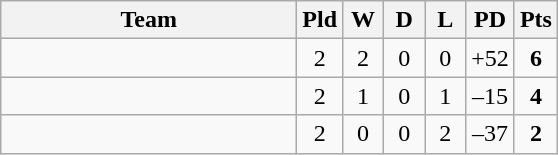<table class="wikitable" style="text-align:center;">
<tr>
<th width="190">Team</th>
<th width="20" abbr="Played">Pld</th>
<th width="20" abbr="Won">W</th>
<th width="20" abbr="Drawn">D</th>
<th width="20" abbr="Lost">L</th>
<th width="25" abbr="Points difference">PD</th>
<th width="20" abbr="Points">Pts</th>
</tr>
<tr>
<td align="left"></td>
<td>2</td>
<td>2</td>
<td>0</td>
<td>0</td>
<td>+52</td>
<td><strong>6</strong></td>
</tr>
<tr>
<td align="left"></td>
<td>2</td>
<td>1</td>
<td>0</td>
<td>1</td>
<td>–15</td>
<td><strong>4</strong></td>
</tr>
<tr>
<td align="left"></td>
<td>2</td>
<td>0</td>
<td>0</td>
<td>2</td>
<td>–37</td>
<td><strong>2</strong></td>
</tr>
</table>
